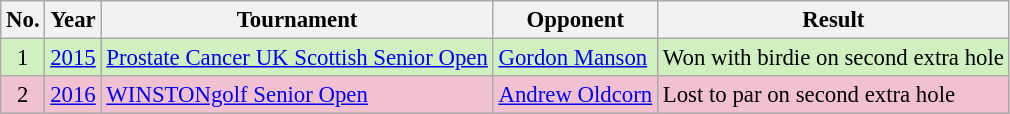<table class="wikitable" style="font-size:95%;">
<tr>
<th>No.</th>
<th>Year</th>
<th>Tournament</th>
<th>Opponent</th>
<th>Result</th>
</tr>
<tr style="background:#D0F0C0;">
<td align=center>1</td>
<td><a href='#'>2015</a></td>
<td><a href='#'>Prostate Cancer UK Scottish Senior Open</a></td>
<td> <a href='#'>Gordon Manson</a></td>
<td>Won with birdie on second extra hole</td>
</tr>
<tr style="background:#F2C1D1;">
<td align=center>2</td>
<td><a href='#'>2016</a></td>
<td><a href='#'>WINSTONgolf Senior Open</a></td>
<td> <a href='#'>Andrew Oldcorn</a></td>
<td>Lost to par on second extra hole</td>
</tr>
</table>
